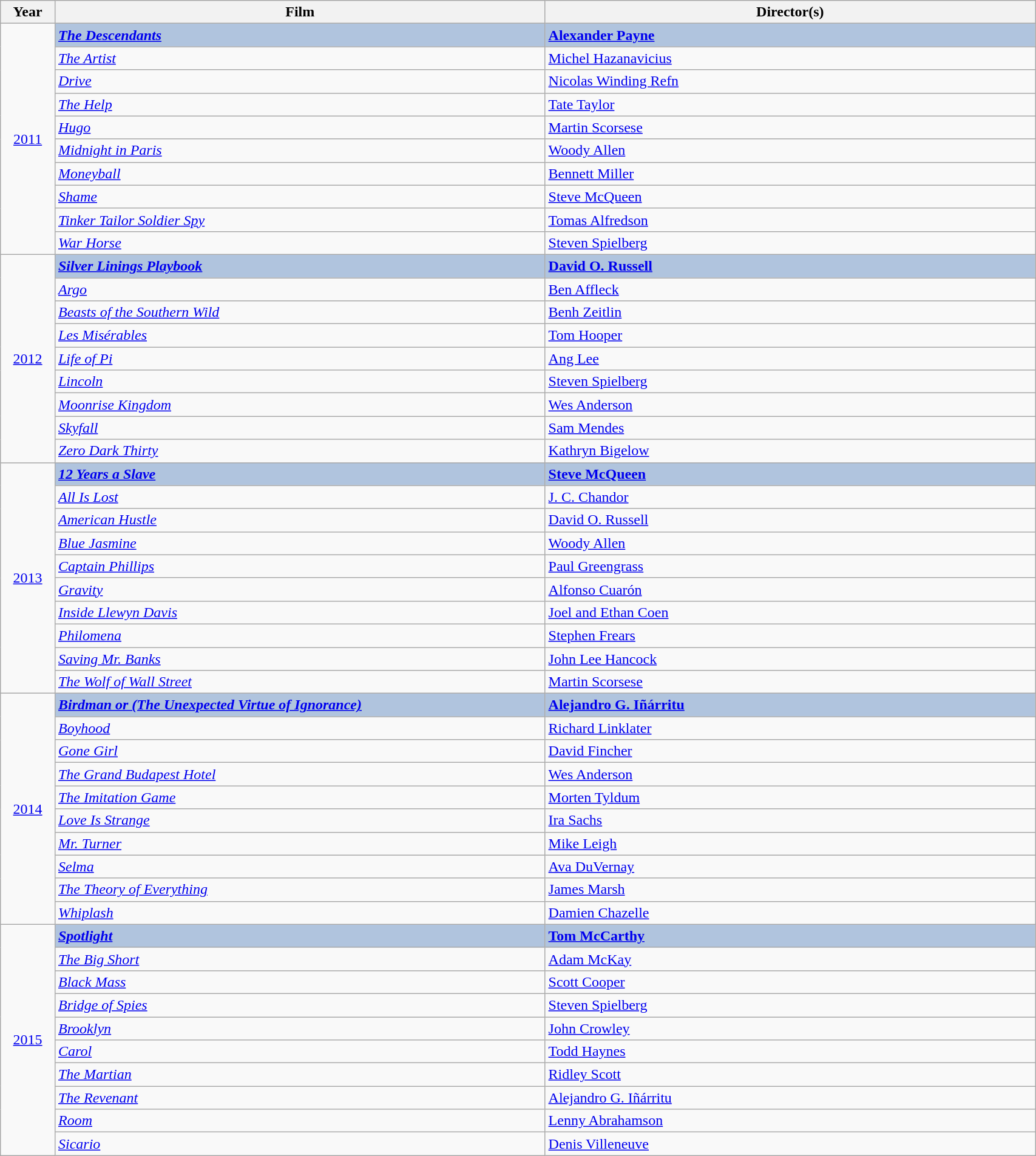<table class="wikitable" width="90%" cellpadding="5">
<tr>
<th width="5%">Year</th>
<th width="45%">Film</th>
<th width="45%">Director(s)</th>
</tr>
<tr>
<td rowspan="10" style="text-align:center;"><a href='#'>2011</a><br></td>
<td style="background:#B0C4DE;"><strong><em><a href='#'>The Descendants</a></em></strong></td>
<td style="background:#B0C4DE;"><strong><a href='#'>Alexander Payne</a></strong></td>
</tr>
<tr>
<td><em><a href='#'>The Artist</a></em></td>
<td><a href='#'>Michel Hazanavicius</a></td>
</tr>
<tr>
<td><em><a href='#'>Drive</a></em></td>
<td><a href='#'>Nicolas Winding Refn</a></td>
</tr>
<tr>
<td><em><a href='#'>The Help</a></em></td>
<td><a href='#'>Tate Taylor</a></td>
</tr>
<tr>
<td><em><a href='#'>Hugo</a></em></td>
<td><a href='#'>Martin Scorsese</a></td>
</tr>
<tr>
<td><em><a href='#'>Midnight in Paris</a></em></td>
<td><a href='#'>Woody Allen</a></td>
</tr>
<tr>
<td><em><a href='#'>Moneyball</a></em></td>
<td><a href='#'>Bennett Miller</a></td>
</tr>
<tr>
<td><em><a href='#'>Shame</a></em></td>
<td><a href='#'>Steve McQueen</a></td>
</tr>
<tr>
<td><em><a href='#'>Tinker Tailor Soldier Spy</a></em></td>
<td><a href='#'>Tomas Alfredson</a></td>
</tr>
<tr>
<td><em><a href='#'>War Horse</a></em></td>
<td><a href='#'>Steven Spielberg</a></td>
</tr>
<tr>
<td rowspan="9" style="text-align:center;"><a href='#'>2012</a><br></td>
<td style="background:#B0C4DE;"><strong><em><a href='#'>Silver Linings Playbook</a></em></strong></td>
<td style="background:#B0C4DE;"><strong><a href='#'>David O. Russell</a></strong></td>
</tr>
<tr>
<td><em><a href='#'>Argo</a></em></td>
<td><a href='#'>Ben Affleck</a></td>
</tr>
<tr>
<td><em><a href='#'>Beasts of the Southern Wild</a></em></td>
<td><a href='#'>Benh Zeitlin</a></td>
</tr>
<tr>
<td><em><a href='#'>Les Misérables</a></em></td>
<td><a href='#'>Tom Hooper</a></td>
</tr>
<tr>
<td><em><a href='#'>Life of Pi</a></em></td>
<td><a href='#'>Ang Lee</a></td>
</tr>
<tr>
<td><em><a href='#'>Lincoln</a></em></td>
<td><a href='#'>Steven Spielberg</a></td>
</tr>
<tr>
<td><em><a href='#'>Moonrise Kingdom</a></em></td>
<td><a href='#'>Wes Anderson</a></td>
</tr>
<tr>
<td><em><a href='#'>Skyfall</a></em></td>
<td><a href='#'>Sam Mendes</a></td>
</tr>
<tr>
<td><em><a href='#'>Zero Dark Thirty</a></em></td>
<td><a href='#'>Kathryn Bigelow</a></td>
</tr>
<tr>
<td rowspan="10" style="text-align:center;"><a href='#'>2013</a><br></td>
<td style="background:#B0C4DE;"><strong><em><a href='#'>12 Years a Slave</a></em></strong></td>
<td style="background:#B0C4DE;"><strong><a href='#'>Steve McQueen</a></strong></td>
</tr>
<tr>
<td><em><a href='#'>All Is Lost</a></em></td>
<td><a href='#'>J. C. Chandor</a></td>
</tr>
<tr>
<td><em><a href='#'>American Hustle</a></em></td>
<td><a href='#'>David O. Russell</a></td>
</tr>
<tr>
<td><em><a href='#'>Blue Jasmine</a></em></td>
<td><a href='#'>Woody Allen</a></td>
</tr>
<tr>
<td><em><a href='#'>Captain Phillips</a></em></td>
<td><a href='#'>Paul Greengrass</a></td>
</tr>
<tr>
<td><em><a href='#'>Gravity</a></em></td>
<td><a href='#'>Alfonso Cuarón</a></td>
</tr>
<tr>
<td><em><a href='#'>Inside Llewyn Davis</a></em></td>
<td><a href='#'>Joel and Ethan Coen</a></td>
</tr>
<tr>
<td><em><a href='#'>Philomena</a></em></td>
<td><a href='#'>Stephen Frears</a></td>
</tr>
<tr>
<td><em><a href='#'>Saving Mr. Banks</a></em></td>
<td><a href='#'>John Lee Hancock</a></td>
</tr>
<tr>
<td><em><a href='#'>The Wolf of Wall Street</a></em></td>
<td><a href='#'>Martin Scorsese</a></td>
</tr>
<tr>
<td rowspan="10" style="text-align:center;"><a href='#'>2014</a><br></td>
<td style="background:#B0C4DE;"><strong><em><a href='#'>Birdman or (The Unexpected Virtue of Ignorance)</a></em></strong></td>
<td style="background:#B0C4DE;"><strong><a href='#'>Alejandro G. Iñárritu</a></strong></td>
</tr>
<tr>
<td><em><a href='#'>Boyhood</a></em></td>
<td><a href='#'>Richard Linklater</a></td>
</tr>
<tr>
<td><em><a href='#'>Gone Girl</a></em></td>
<td><a href='#'>David Fincher</a></td>
</tr>
<tr>
<td><em><a href='#'>The Grand Budapest Hotel</a></em></td>
<td><a href='#'>Wes Anderson</a></td>
</tr>
<tr>
<td><em><a href='#'>The Imitation Game</a></em></td>
<td><a href='#'>Morten Tyldum</a></td>
</tr>
<tr>
<td><em><a href='#'>Love Is Strange</a></em></td>
<td><a href='#'>Ira Sachs</a></td>
</tr>
<tr>
<td><em><a href='#'>Mr. Turner</a></em></td>
<td><a href='#'>Mike Leigh</a></td>
</tr>
<tr>
<td><em><a href='#'>Selma</a></em></td>
<td><a href='#'>Ava DuVernay</a></td>
</tr>
<tr>
<td><em><a href='#'>The Theory of Everything</a></em></td>
<td><a href='#'>James Marsh</a></td>
</tr>
<tr>
<td><em><a href='#'>Whiplash</a></em></td>
<td><a href='#'>Damien Chazelle</a></td>
</tr>
<tr>
<td rowspan="10" style="text-align:center;"><a href='#'>2015</a><br></td>
<td style="background:#B0C4DE;"><strong><em><a href='#'>Spotlight</a></em></strong></td>
<td style="background:#B0C4DE;"><strong><a href='#'>Tom McCarthy</a></strong></td>
</tr>
<tr>
<td><em><a href='#'>The Big Short</a></em></td>
<td><a href='#'>Adam McKay</a></td>
</tr>
<tr>
<td><em><a href='#'>Black Mass</a></em></td>
<td><a href='#'>Scott Cooper</a></td>
</tr>
<tr>
<td><em><a href='#'>Bridge of Spies</a></em></td>
<td><a href='#'>Steven Spielberg</a></td>
</tr>
<tr>
<td><em><a href='#'>Brooklyn</a></em></td>
<td><a href='#'>John Crowley</a></td>
</tr>
<tr>
<td><em><a href='#'>Carol</a></em></td>
<td><a href='#'>Todd Haynes</a></td>
</tr>
<tr>
<td><em><a href='#'>The Martian</a></em></td>
<td><a href='#'>Ridley Scott</a></td>
</tr>
<tr>
<td><em><a href='#'>The Revenant</a></em></td>
<td><a href='#'>Alejandro G. Iñárritu</a></td>
</tr>
<tr>
<td><em><a href='#'>Room</a></em></td>
<td><a href='#'>Lenny Abrahamson</a></td>
</tr>
<tr>
<td><em><a href='#'>Sicario</a></em></td>
<td><a href='#'>Denis Villeneuve</a></td>
</tr>
</table>
